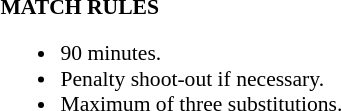<table width=100% style="font-size: 90%">
<tr>
<td width=50% valign=top><br><strong>MATCH RULES</strong><ul><li>90 minutes.</li><li>Penalty shoot-out if necessary.</li><li>Maximum of three substitutions.</li></ul></td>
</tr>
</table>
